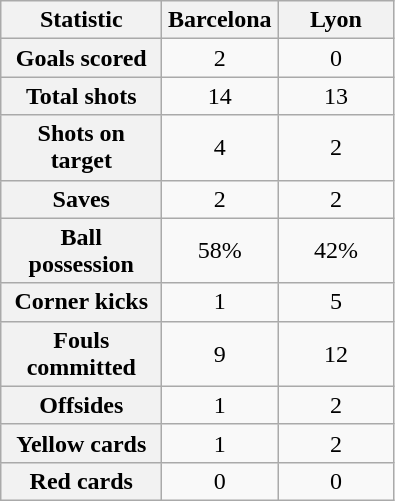<table class="wikitable plainrowheaders" style="text-align:center">
<tr>
<th scope="col" style="width:100px">Statistic</th>
<th scope="col" style="width:70px">Barcelona</th>
<th scope="col" style="width:70px">Lyon</th>
</tr>
<tr>
<th scope=row>Goals scored</th>
<td>2</td>
<td>0</td>
</tr>
<tr>
<th scope=row>Total shots</th>
<td>14</td>
<td>13</td>
</tr>
<tr>
<th scope=row>Shots on target</th>
<td>4</td>
<td>2</td>
</tr>
<tr>
<th scope=row>Saves</th>
<td>2</td>
<td>2</td>
</tr>
<tr>
<th scope=row>Ball possession</th>
<td>58%</td>
<td>42%</td>
</tr>
<tr>
<th scope=row>Corner kicks</th>
<td>1</td>
<td>5</td>
</tr>
<tr>
<th scope=row>Fouls committed</th>
<td>9</td>
<td>12</td>
</tr>
<tr>
<th scope=row>Offsides</th>
<td>1</td>
<td>2</td>
</tr>
<tr>
<th scope=row>Yellow cards</th>
<td>1</td>
<td>2</td>
</tr>
<tr>
<th scope=row>Red cards</th>
<td>0</td>
<td>0</td>
</tr>
</table>
